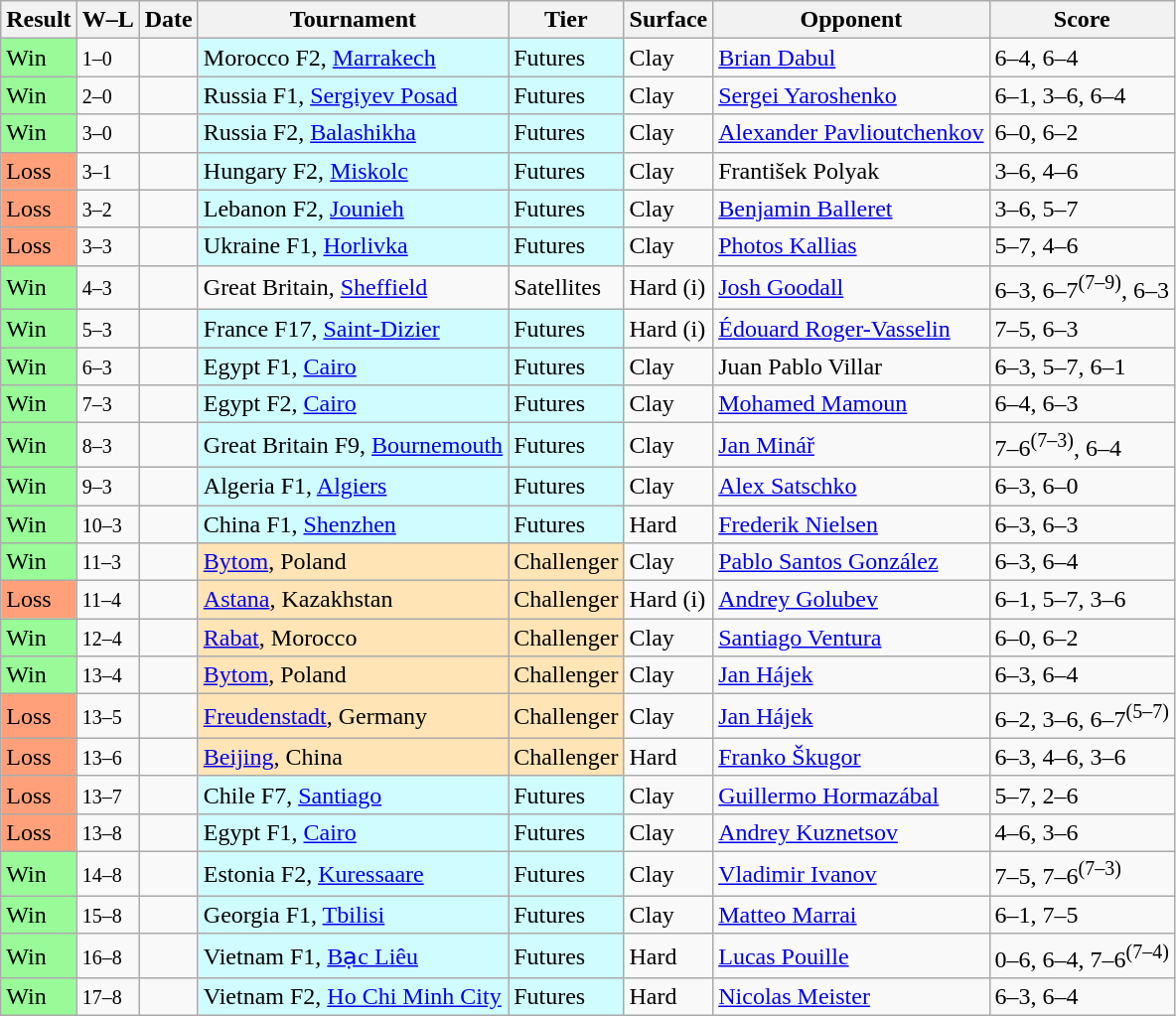<table class="sortable wikitable">
<tr>
<th>Result</th>
<th class="unsortable">W–L</th>
<th>Date</th>
<th>Tournament</th>
<th>Tier</th>
<th>Surface</th>
<th>Opponent</th>
<th class="unsortable">Score</th>
</tr>
<tr>
<td bgcolor=98FB98>Win</td>
<td><small>1–0</small></td>
<td></td>
<td style="background:#cffcff;">Morocco F2, <a href='#'>Marrakech</a></td>
<td style="background:#cffcff;">Futures</td>
<td>Clay</td>
<td> <a href='#'>Brian Dabul</a></td>
<td>6–4, 6–4</td>
</tr>
<tr>
<td bgcolor=98FB98>Win</td>
<td><small>2–0</small></td>
<td></td>
<td style="background:#cffcff;">Russia F1, <a href='#'>Sergiyev Posad</a></td>
<td style="background:#cffcff;">Futures</td>
<td>Clay</td>
<td> <a href='#'>Sergei Yaroshenko</a></td>
<td>6–1, 3–6, 6–4</td>
</tr>
<tr>
<td bgcolor=98FB98>Win</td>
<td><small>3–0</small></td>
<td></td>
<td style="background:#cffcff;">Russia F2, <a href='#'>Balashikha</a></td>
<td style="background:#cffcff;">Futures</td>
<td>Clay</td>
<td> <a href='#'>Alexander Pavlioutchenkov</a></td>
<td>6–0, 6–2</td>
</tr>
<tr>
<td bgcolor=FFA07A>Loss</td>
<td><small>3–1</small></td>
<td></td>
<td style="background:#cffcff;">Hungary F2, <a href='#'>Miskolc</a></td>
<td style="background:#cffcff;">Futures</td>
<td>Clay</td>
<td> František Polyak</td>
<td>3–6, 4–6</td>
</tr>
<tr>
<td bgcolor=FFA07A>Loss</td>
<td><small>3–2</small></td>
<td></td>
<td style="background:#cffcff;">Lebanon F2, <a href='#'>Jounieh</a></td>
<td style="background:#cffcff;">Futures</td>
<td>Clay</td>
<td> <a href='#'>Benjamin Balleret</a></td>
<td>3–6, 5–7</td>
</tr>
<tr>
<td bgcolor=FFA07A>Loss</td>
<td><small>3–3</small></td>
<td></td>
<td style="background:#cffcff;">Ukraine F1, <a href='#'>Horlivka</a></td>
<td style="background:#cffcff;">Futures</td>
<td>Clay</td>
<td> <a href='#'>Photos Kallias</a></td>
<td>5–7, 4–6</td>
</tr>
<tr>
<td bgcolor=98FB98>Win</td>
<td><small>4–3</small></td>
<td></td>
<td>Great Britain, <a href='#'>Sheffield</a></td>
<td>Satellites</td>
<td>Hard (i)</td>
<td> <a href='#'>Josh Goodall</a></td>
<td>6–3, 6–7<sup>(7–9)</sup>, 6–3</td>
</tr>
<tr>
<td bgcolor=98FB98>Win</td>
<td><small>5–3</small></td>
<td></td>
<td style="background:#cffcff;">France F17, <a href='#'>Saint-Dizier</a></td>
<td style="background:#cffcff;">Futures</td>
<td>Hard (i)</td>
<td> <a href='#'>Édouard Roger-Vasselin</a></td>
<td>7–5, 6–3</td>
</tr>
<tr>
<td bgcolor=98FB98>Win</td>
<td><small>6–3</small></td>
<td></td>
<td style="background:#cffcff;">Egypt F1, <a href='#'>Cairo</a></td>
<td style="background:#cffcff;">Futures</td>
<td>Clay</td>
<td> Juan Pablo Villar</td>
<td>6–3, 5–7, 6–1</td>
</tr>
<tr>
<td bgcolor=98FB98>Win</td>
<td><small>7–3</small></td>
<td></td>
<td style="background:#cffcff;">Egypt F2, <a href='#'>Cairo</a></td>
<td style="background:#cffcff;">Futures</td>
<td>Clay</td>
<td> <a href='#'>Mohamed Mamoun</a></td>
<td>6–4, 6–3</td>
</tr>
<tr>
<td bgcolor=98FB98>Win</td>
<td><small>8–3</small></td>
<td></td>
<td style="background:#cffcff;">Great Britain F9, <a href='#'>Bournemouth</a></td>
<td style="background:#cffcff;">Futures</td>
<td>Clay</td>
<td> <a href='#'>Jan Minář</a></td>
<td>7–6<sup>(7–3)</sup>, 6–4</td>
</tr>
<tr>
<td bgcolor=98FB98>Win</td>
<td><small>9–3</small></td>
<td></td>
<td style="background:#cffcff;">Algeria F1, <a href='#'>Algiers</a></td>
<td style="background:#cffcff;">Futures</td>
<td>Clay</td>
<td> <a href='#'>Alex Satschko</a></td>
<td>6–3, 6–0</td>
</tr>
<tr>
<td bgcolor=98FB98>Win</td>
<td><small>10–3</small></td>
<td></td>
<td style="background:#cffcff;">China F1, <a href='#'>Shenzhen</a></td>
<td style="background:#cffcff;">Futures</td>
<td>Hard</td>
<td> <a href='#'>Frederik Nielsen</a></td>
<td>6–3, 6–3</td>
</tr>
<tr>
<td bgcolor=98FB98>Win</td>
<td><small>11–3</small></td>
<td><a href='#'></a></td>
<td style="background:moccasin;"><a href='#'>Bytom</a>, Poland</td>
<td style="background:moccasin;">Challenger</td>
<td>Clay</td>
<td> <a href='#'>Pablo Santos González</a></td>
<td>6–3, 6–4</td>
</tr>
<tr>
<td bgcolor=FFA07A>Loss</td>
<td><small>11–4</small></td>
<td><a href='#'></a></td>
<td style="background:moccasin;"><a href='#'>Astana</a>, Kazakhstan</td>
<td style="background:moccasin;">Challenger</td>
<td>Hard (i)</td>
<td> <a href='#'>Andrey Golubev</a></td>
<td>6–1, 5–7, 3–6</td>
</tr>
<tr>
<td bgcolor=98FB98>Win</td>
<td><small>12–4</small></td>
<td><a href='#'></a></td>
<td style="background:moccasin;"><a href='#'>Rabat</a>, Morocco</td>
<td style="background:moccasin;">Challenger</td>
<td>Clay</td>
<td> <a href='#'>Santiago Ventura</a></td>
<td>6–0, 6–2</td>
</tr>
<tr>
<td bgcolor=98FB98>Win</td>
<td><small>13–4</small></td>
<td><a href='#'></a></td>
<td style="background:moccasin;"><a href='#'>Bytom</a>, Poland</td>
<td style="background:moccasin;">Challenger</td>
<td>Clay</td>
<td> <a href='#'>Jan Hájek</a></td>
<td>6–3, 6–4</td>
</tr>
<tr>
<td bgcolor=FFA07A>Loss</td>
<td><small>13–5</small></td>
<td><a href='#'></a></td>
<td style="background:moccasin;"><a href='#'>Freudenstadt</a>, Germany</td>
<td style="background:moccasin;">Challenger</td>
<td>Clay</td>
<td> <a href='#'>Jan Hájek</a></td>
<td>6–2, 3–6, 6–7<sup>(5–7)</sup></td>
</tr>
<tr>
<td bgcolor=FFA07A>Loss</td>
<td><small>13–6</small></td>
<td><a href='#'></a></td>
<td style="background:moccasin;"><a href='#'>Beijing</a>, China</td>
<td style="background:moccasin;">Challenger</td>
<td>Hard</td>
<td> <a href='#'>Franko Škugor</a></td>
<td>6–3, 4–6, 3–6</td>
</tr>
<tr>
<td bgcolor=FFA07A>Loss</td>
<td><small>13–7</small></td>
<td></td>
<td style="background:#cffcff;">Chile F7, <a href='#'>Santiago</a></td>
<td style="background:#cffcff;">Futures</td>
<td>Clay</td>
<td> <a href='#'>Guillermo Hormazábal</a></td>
<td>5–7, 2–6</td>
</tr>
<tr>
<td bgcolor=FFA07A>Loss</td>
<td><small>13–8</small></td>
<td></td>
<td style="background:#cffcff;">Egypt F1, <a href='#'>Cairo</a></td>
<td style="background:#cffcff;">Futures</td>
<td>Clay</td>
<td> <a href='#'>Andrey Kuznetsov</a></td>
<td>4–6, 3–6</td>
</tr>
<tr>
<td bgcolor=98FB98>Win</td>
<td><small>14–8</small></td>
<td></td>
<td style="background:#cffcff;">Estonia F2, <a href='#'>Kuressaare</a></td>
<td style="background:#cffcff;">Futures</td>
<td>Clay</td>
<td> <a href='#'>Vladimir Ivanov</a></td>
<td>7–5, 7–6<sup>(7–3)</sup></td>
</tr>
<tr>
<td bgcolor=98FB98>Win</td>
<td><small>15–8</small></td>
<td></td>
<td style="background:#cffcff;">Georgia F1, <a href='#'>Tbilisi</a></td>
<td style="background:#cffcff;">Futures</td>
<td>Clay</td>
<td> <a href='#'>Matteo Marrai</a></td>
<td>6–1, 7–5</td>
</tr>
<tr>
<td bgcolor=98FB98>Win</td>
<td><small>16–8</small></td>
<td></td>
<td style="background:#cffcff;">Vietnam F1, <a href='#'>Bạc Liêu</a></td>
<td style="background:#cffcff;">Futures</td>
<td>Hard</td>
<td> <a href='#'>Lucas Pouille</a></td>
<td>0–6, 6–4, 7–6<sup>(7–4)</sup></td>
</tr>
<tr>
<td bgcolor=98FB98>Win</td>
<td><small>17–8</small></td>
<td></td>
<td style="background:#cffcff;">Vietnam F2, <a href='#'>Ho Chi Minh City</a></td>
<td style="background:#cffcff;">Futures</td>
<td>Hard</td>
<td> <a href='#'>Nicolas Meister</a></td>
<td>6–3, 6–4</td>
</tr>
</table>
